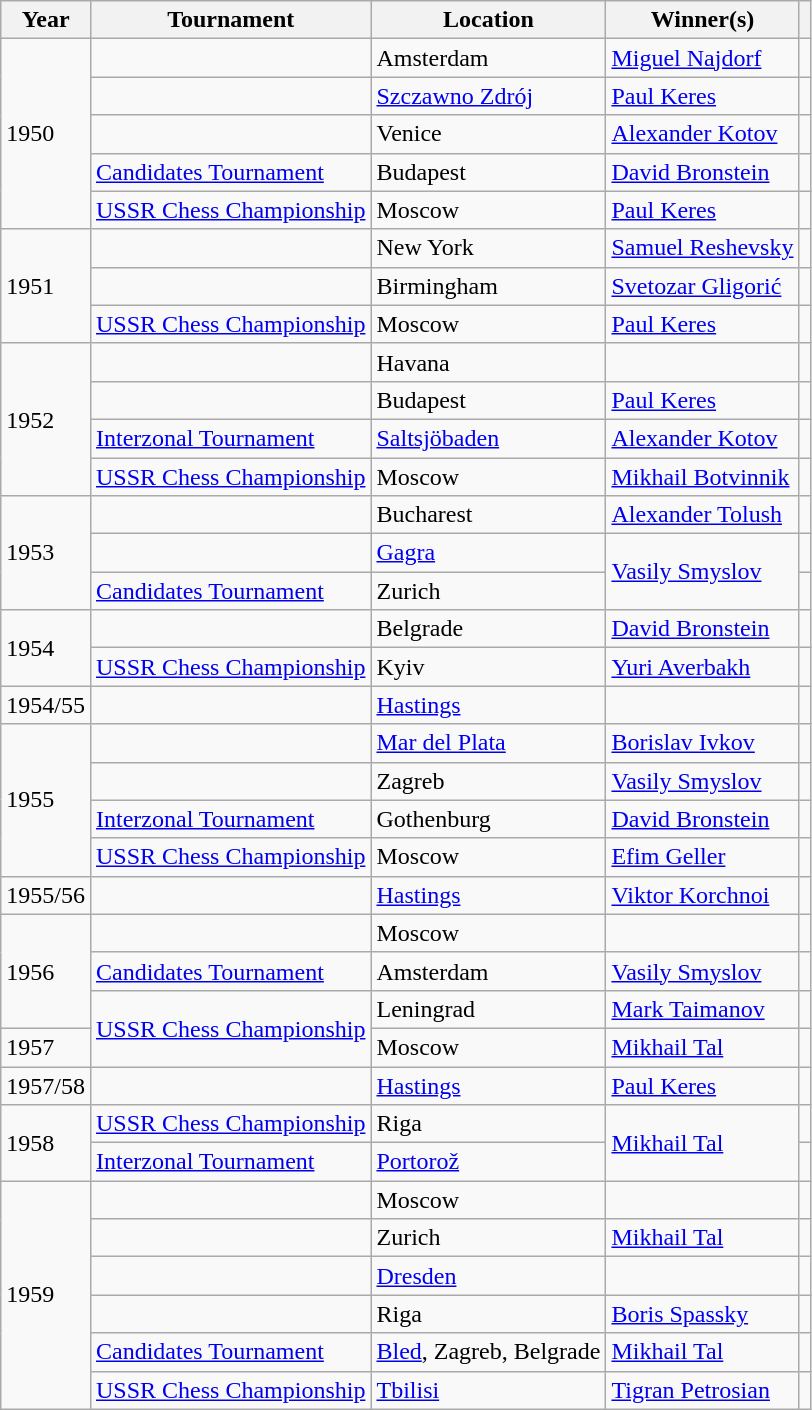<table class="wikitable sortable">
<tr>
<th>Year</th>
<th>Tournament</th>
<th>Location</th>
<th>Winner(s)</th>
<th class="unsortable"></th>
</tr>
<tr>
<td rowspan=5>1950</td>
<td></td>
<td>Amsterdam</td>
<td><a href='#'>Miguel Najdorf</a></td>
<td></td>
</tr>
<tr>
<td></td>
<td><a href='#'>Szczawno Zdrój</a></td>
<td><a href='#'>Paul Keres</a></td>
<td></td>
</tr>
<tr>
<td></td>
<td>Venice</td>
<td><a href='#'>Alexander Kotov</a></td>
<td></td>
</tr>
<tr>
<td><a href='#'>Candidates Tournament</a></td>
<td>Budapest</td>
<td><a href='#'>David Bronstein</a></td>
<td></td>
</tr>
<tr>
<td><a href='#'>USSR Chess Championship</a></td>
<td>Moscow</td>
<td><a href='#'>Paul Keres</a></td>
<td></td>
</tr>
<tr>
<td rowspan=3>1951</td>
<td></td>
<td>New York</td>
<td><a href='#'>Samuel Reshevsky</a></td>
<td></td>
</tr>
<tr>
<td></td>
<td>Birmingham</td>
<td><a href='#'>Svetozar Gligorić</a></td>
<td></td>
</tr>
<tr>
<td><a href='#'>USSR Chess Championship</a></td>
<td>Moscow</td>
<td><a href='#'>Paul Keres</a></td>
<td></td>
</tr>
<tr>
<td rowspan=4>1952</td>
<td></td>
<td>Havana</td>
<td></td>
<td></td>
</tr>
<tr>
<td></td>
<td>Budapest</td>
<td><a href='#'>Paul Keres</a></td>
<td></td>
</tr>
<tr>
<td><a href='#'>Interzonal Tournament</a></td>
<td><a href='#'>Saltsjöbaden</a></td>
<td><a href='#'>Alexander Kotov</a></td>
<td></td>
</tr>
<tr>
<td><a href='#'>USSR Chess Championship</a></td>
<td>Moscow</td>
<td><a href='#'>Mikhail Botvinnik</a></td>
<td></td>
</tr>
<tr>
<td rowspan=3>1953</td>
<td></td>
<td>Bucharest</td>
<td><a href='#'>Alexander Tolush</a></td>
<td></td>
</tr>
<tr>
<td></td>
<td><a href='#'>Gagra</a></td>
<td rowspan=2><a href='#'>Vasily Smyslov</a></td>
<td></td>
</tr>
<tr>
<td><a href='#'>Candidates Tournament</a></td>
<td>Zurich</td>
<td></td>
</tr>
<tr>
<td rowspan=2>1954</td>
<td></td>
<td>Belgrade</td>
<td><a href='#'>David Bronstein</a></td>
<td></td>
</tr>
<tr>
<td><a href='#'>USSR Chess Championship</a></td>
<td>Kyiv</td>
<td><a href='#'>Yuri Averbakh</a></td>
<td></td>
</tr>
<tr>
<td>1954/55</td>
<td></td>
<td><a href='#'>Hastings</a></td>
<td></td>
<td></td>
</tr>
<tr>
<td rowspan=4>1955</td>
<td></td>
<td><a href='#'>Mar del Plata</a></td>
<td><a href='#'>Borislav Ivkov</a></td>
<td></td>
</tr>
<tr>
<td></td>
<td>Zagreb</td>
<td><a href='#'>Vasily Smyslov</a></td>
<td></td>
</tr>
<tr>
<td><a href='#'>Interzonal Tournament</a></td>
<td>Gothenburg</td>
<td><a href='#'>David Bronstein</a></td>
<td></td>
</tr>
<tr>
<td><a href='#'>USSR Chess Championship</a></td>
<td>Moscow</td>
<td><a href='#'>Efim Geller</a></td>
<td></td>
</tr>
<tr>
<td>1955/56</td>
<td></td>
<td><a href='#'>Hastings</a></td>
<td><a href='#'>Viktor Korchnoi</a></td>
<td></td>
</tr>
<tr>
<td rowspan=3>1956</td>
<td></td>
<td>Moscow</td>
<td></td>
<td></td>
</tr>
<tr>
<td><a href='#'>Candidates Tournament</a></td>
<td>Amsterdam</td>
<td><a href='#'>Vasily Smyslov</a></td>
<td></td>
</tr>
<tr>
<td rowspan=2><a href='#'>USSR Chess Championship</a></td>
<td>Leningrad</td>
<td><a href='#'>Mark Taimanov</a></td>
<td></td>
</tr>
<tr>
<td>1957</td>
<td>Moscow</td>
<td><a href='#'>Mikhail Tal</a></td>
<td></td>
</tr>
<tr>
<td>1957/58</td>
<td></td>
<td><a href='#'>Hastings</a></td>
<td><a href='#'>Paul Keres</a></td>
<td></td>
</tr>
<tr>
<td rowspan=2>1958</td>
<td><a href='#'>USSR Chess Championship</a></td>
<td>Riga</td>
<td rowspan=2><a href='#'>Mikhail Tal</a></td>
<td></td>
</tr>
<tr>
<td><a href='#'>Interzonal Tournament</a></td>
<td><a href='#'>Portorož</a></td>
<td></td>
</tr>
<tr>
<td rowspan=6>1959</td>
<td></td>
<td>Moscow</td>
<td></td>
<td></td>
</tr>
<tr>
<td></td>
<td>Zurich</td>
<td><a href='#'>Mikhail Tal</a></td>
<td></td>
</tr>
<tr>
<td></td>
<td><a href='#'>Dresden</a></td>
<td></td>
<td></td>
</tr>
<tr>
<td></td>
<td>Riga</td>
<td><a href='#'>Boris Spassky</a></td>
<td></td>
</tr>
<tr>
<td><a href='#'>Candidates Tournament</a></td>
<td><a href='#'>Bled</a>, Zagreb, Belgrade</td>
<td><a href='#'>Mikhail Tal</a></td>
<td></td>
</tr>
<tr>
<td><a href='#'>USSR Chess Championship</a></td>
<td><a href='#'>Tbilisi</a></td>
<td><a href='#'>Tigran Petrosian</a></td>
<td></td>
</tr>
</table>
